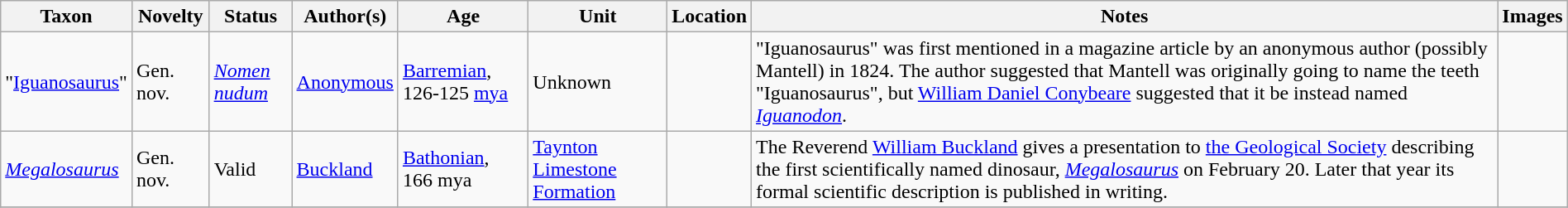<table class="wikitable sortable" align="center" width="100%">
<tr>
<th>Taxon</th>
<th>Novelty</th>
<th>Status</th>
<th>Author(s)</th>
<th>Age</th>
<th>Unit</th>
<th>Location</th>
<th>Notes</th>
<th>Images</th>
</tr>
<tr>
<td>"<a href='#'>Iguanosaurus</a>"</td>
<td>Gen. nov.</td>
<td><em><a href='#'>Nomen nudum</a></em></td>
<td><a href='#'>Anonymous</a></td>
<td><a href='#'>Barremian</a>, 126-125 <a href='#'>mya</a></td>
<td>Unknown</td>
<td></td>
<td>"Iguanosaurus" was first mentioned in a magazine article by an anonymous author (possibly Mantell) in 1824. The author suggested that Mantell was originally going to name the teeth "Iguanosaurus", but <a href='#'>William Daniel Conybeare</a> suggested that it be instead named <em><a href='#'>Iguanodon</a></em>.</td>
<td></td>
</tr>
<tr>
<td><em><a href='#'>Megalosaurus</a></em></td>
<td>Gen. nov.</td>
<td>Valid</td>
<td><a href='#'>Buckland</a></td>
<td><a href='#'>Bathonian</a>, 166 mya</td>
<td><a href='#'>Taynton Limestone Formation</a></td>
<td></td>
<td>The Reverend <a href='#'>William Buckland</a> gives a presentation to <a href='#'>the Geological Society</a> describing the first scientifically named dinosaur, <em><a href='#'>Megalosaurus</a></em> on February 20. Later that year its formal scientific description is published in writing.</td>
<td></td>
</tr>
<tr>
</tr>
</table>
